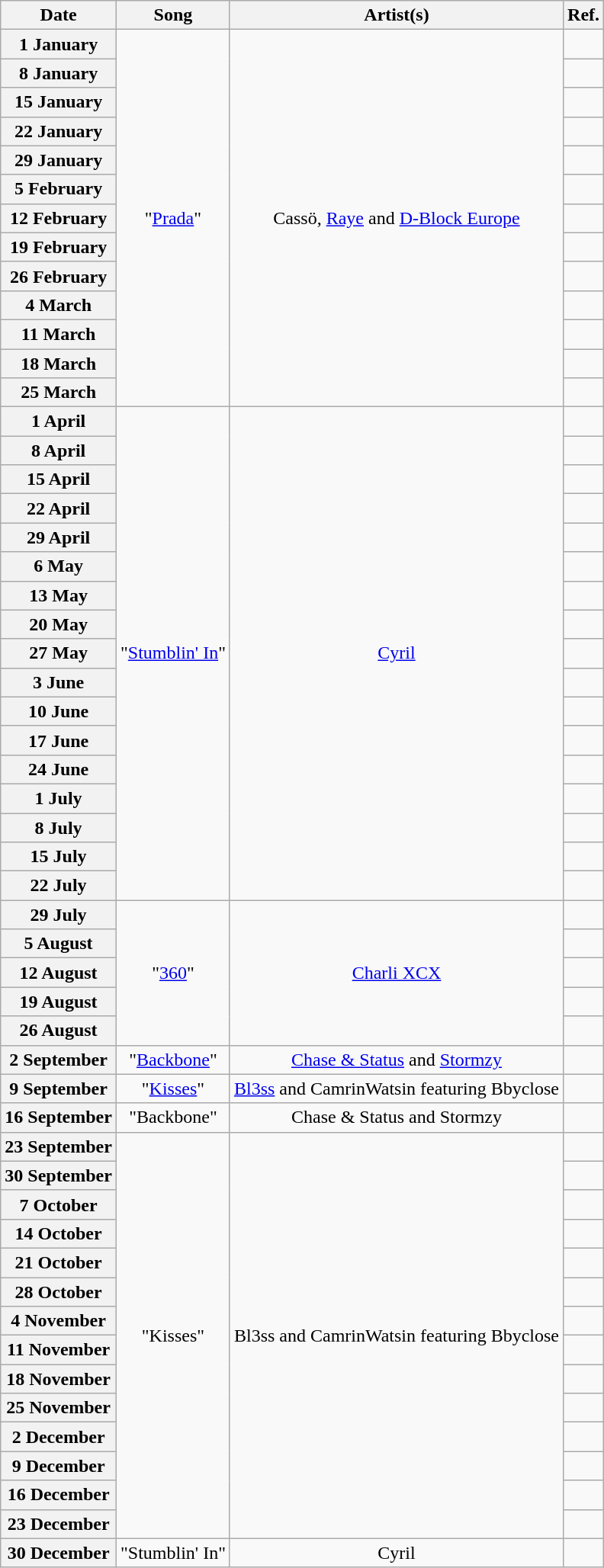<table class="wikitable plainrowheaders">
<tr>
<th scope="col">Date</th>
<th scope="col">Song</th>
<th scope="col">Artist(s)</th>
<th scope="col">Ref.</th>
</tr>
<tr>
<th scope="row">1 January</th>
<td style="text-align: center" rowspan=13>"<a href='#'>Prada</a>"</td>
<td style="text-align: center" rowspan=13>Cassö, <a href='#'>Raye</a> and <a href='#'>D-Block Europe</a></td>
<td style="text-align: center"></td>
</tr>
<tr>
<th scope="row">8 January</th>
<td style="text-align: center"></td>
</tr>
<tr>
<th scope="row">15 January</th>
<td style="text-align: center"></td>
</tr>
<tr>
<th scope="row">22 January</th>
<td style="text-align: center"></td>
</tr>
<tr>
<th scope="row">29 January</th>
<td style="text-align: center"></td>
</tr>
<tr>
<th scope="row">5 February</th>
<td style="text-align: center"></td>
</tr>
<tr>
<th scope="row">12 February</th>
<td style="text-align: center"></td>
</tr>
<tr>
<th scope="row">19 February</th>
<td style="text-align: center"></td>
</tr>
<tr>
<th scope="row">26 February</th>
<td style="text-align: center"></td>
</tr>
<tr>
<th scope="row">4 March</th>
<td style="text-align: center"></td>
</tr>
<tr>
<th scope="row">11 March</th>
<td style="text-align: center"></td>
</tr>
<tr>
<th scope="row">18 March</th>
<td style="text-align: center"></td>
</tr>
<tr>
<th scope="row">25 March</th>
<td style="text-align: center"></td>
</tr>
<tr>
<th scope="row">1 April</th>
<td style="text-align: center" rowspan=17>"<a href='#'>Stumblin' In</a>"</td>
<td style="text-align: center" rowspan=17><a href='#'>Cyril</a></td>
<td style="text-align: center"></td>
</tr>
<tr>
<th scope="row">8 April</th>
<td style="text-align: center"></td>
</tr>
<tr>
<th scope="row">15 April</th>
<td style="text-align: center"></td>
</tr>
<tr>
<th scope="row">22 April</th>
<td style="text-align: center"></td>
</tr>
<tr>
<th scope="row">29 April</th>
<td style="text-align: center"></td>
</tr>
<tr>
<th scope="row">6 May</th>
<td style="text-align: center"></td>
</tr>
<tr>
<th scope="row">13 May</th>
<td style="text-align: center"></td>
</tr>
<tr>
<th scope="row">20 May</th>
<td style="text-align: center"></td>
</tr>
<tr>
<th scope="row">27 May</th>
<td style="text-align: center"></td>
</tr>
<tr>
<th scope="row">3 June</th>
<td style="text-align: center"></td>
</tr>
<tr>
<th scope="row">10 June</th>
<td style="text-align: center"></td>
</tr>
<tr>
<th scope="row">17 June</th>
<td style="text-align: center"></td>
</tr>
<tr>
<th scope="row">24 June</th>
<td style="text-align: center"></td>
</tr>
<tr>
<th scope="row">1 July</th>
<td style="text-align: center"></td>
</tr>
<tr>
<th scope="row">8 July</th>
<td style="text-align: center"></td>
</tr>
<tr>
<th scope="row">15 July</th>
<td style="text-align: center"></td>
</tr>
<tr>
<th scope="row">22 July</th>
<td style="text-align: center"></td>
</tr>
<tr>
<th scope="row">29 July</th>
<td style="text-align: center" rowspan=5>"<a href='#'>360</a>"</td>
<td style="text-align: center" rowspan=5><a href='#'>Charli XCX</a></td>
<td style="text-align: center"></td>
</tr>
<tr>
<th scope="row">5 August</th>
<td style="text-align: center"></td>
</tr>
<tr>
<th scope="row">12 August</th>
<td style="text-align: center"></td>
</tr>
<tr>
<th scope="row">19 August</th>
<td style="text-align: center"></td>
</tr>
<tr>
<th scope="row">26 August</th>
<td style="text-align: center"></td>
</tr>
<tr>
<th scope="row">2 September</th>
<td style="text-align: center">"<a href='#'>Backbone</a>"</td>
<td style="text-align: center"><a href='#'>Chase & Status</a> and <a href='#'>Stormzy</a></td>
<td style="text-align: center"></td>
</tr>
<tr>
<th scope="row">9 September</th>
<td style="text-align: center">"<a href='#'>Kisses</a>"</td>
<td style="text-align: center"><a href='#'>Bl3ss</a> and CamrinWatsin featuring Bbyclose</td>
<td style="text-align: center"></td>
</tr>
<tr>
<th scope="row">16 September</th>
<td style="text-align: center">"Backbone"</td>
<td style="text-align: center">Chase & Status and Stormzy</td>
<td style="text-align: center"></td>
</tr>
<tr>
<th scope="row">23 September</th>
<td style="text-align: center" rowspan=14>"Kisses"</td>
<td style="text-align: center" rowspan=14>Bl3ss and CamrinWatsin featuring Bbyclose</td>
<td style="text-align: center"></td>
</tr>
<tr>
<th scope="row">30 September</th>
<td style="text-align: center"></td>
</tr>
<tr>
<th scope="row">7 October</th>
<td style="text-align: center"></td>
</tr>
<tr>
<th scope="row">14 October</th>
<td style="text-align: center"></td>
</tr>
<tr>
<th scope="row">21 October</th>
<td style="text-align: center"></td>
</tr>
<tr>
<th scope="row">28 October</th>
<td style="text-align: center"></td>
</tr>
<tr>
<th scope="row">4 November</th>
<td style="text-align: center"></td>
</tr>
<tr>
<th scope="row">11 November</th>
<td style="text-align: center"></td>
</tr>
<tr>
<th scope="row">18 November</th>
<td style="text-align: center"></td>
</tr>
<tr>
<th scope="row">25 November</th>
<td style="text-align: center"></td>
</tr>
<tr>
<th scope="row">2 December</th>
<td style="text-align: center"></td>
</tr>
<tr>
<th scope="row">9 December</th>
<td style="text-align: center"></td>
</tr>
<tr>
<th scope="row">16 December</th>
<td style="text-align: center"></td>
</tr>
<tr>
<th scope="row">23 December</th>
<td style="text-align: center"></td>
</tr>
<tr>
<th scope="row">30 December</th>
<td style="text-align: center">"Stumblin' In"</td>
<td style="text-align: center">Cyril</td>
<td style="text-align: center"></td>
</tr>
</table>
